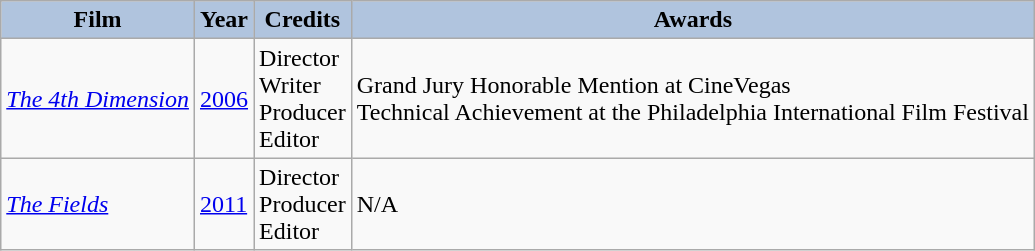<table class="wikitable">
<tr align="center">
<th style="background:#B0C4DE;">Film</th>
<th style="background:#B0C4DE;">Year</th>
<th style="background:#B0C4DE;">Credits</th>
<th style="background:#B0C4DE;">Awards</th>
</tr>
<tr>
<td><em><a href='#'>The 4th Dimension</a></em></td>
<td><a href='#'>2006</a></td>
<td>Director<br>Writer<br>Producer<br>Editor</td>
<td>Grand Jury Honorable Mention at CineVegas<br>Technical Achievement at the Philadelphia International Film Festival</td>
</tr>
<tr>
<td><em><a href='#'>The Fields</a></em></td>
<td><a href='#'>2011</a></td>
<td>Director<br>Producer<br>Editor</td>
<td>N/A</td>
</tr>
</table>
